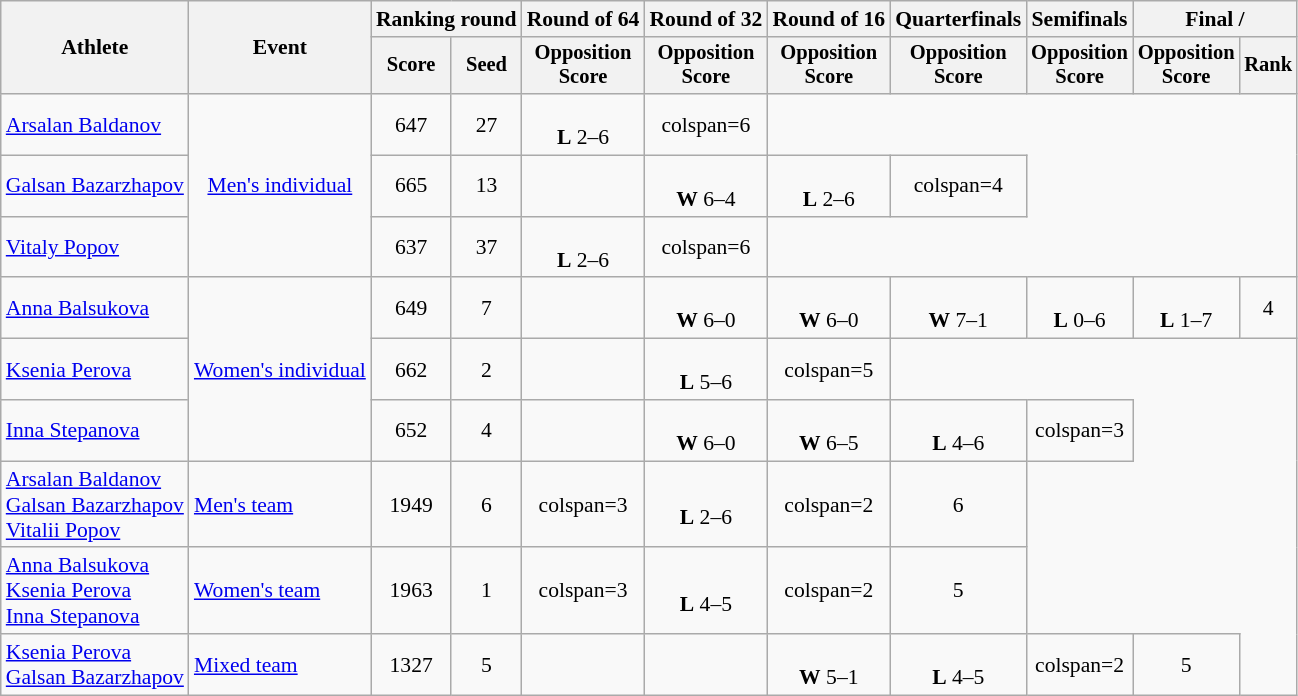<table class="wikitable" style="text-align:center; font-size:90%">
<tr>
<th rowspan=2>Athlete</th>
<th rowspan=2>Event</th>
<th colspan=2>Ranking round</th>
<th>Round of 64</th>
<th>Round of 32</th>
<th>Round of 16</th>
<th>Quarterfinals</th>
<th>Semifinals</th>
<th colspan=2>Final / </th>
</tr>
<tr style="font-size:95%">
<th>Score</th>
<th>Seed</th>
<th>Opposition<br>Score</th>
<th>Opposition<br>Score</th>
<th>Opposition<br>Score</th>
<th>Opposition<br>Score</th>
<th>Opposition<br>Score</th>
<th>Opposition<br>Score</th>
<th>Rank</th>
</tr>
<tr>
<td align=left><a href='#'>Arsalan Baldanov</a></td>
<td rowspan=3><a href='#'>Men's individual</a></td>
<td>647</td>
<td>27</td>
<td><br><strong>L</strong> 2–6</td>
<td>colspan=6 </td>
</tr>
<tr>
<td align=left><a href='#'>Galsan Bazarzhapov</a></td>
<td>665</td>
<td>13</td>
<td></td>
<td><br><strong>W</strong> 6–4</td>
<td><br><strong>L</strong> 2–6</td>
<td>colspan=4 </td>
</tr>
<tr>
<td align=left><a href='#'>Vitaly Popov</a></td>
<td>637</td>
<td>37</td>
<td><br><strong>L</strong> 2–6</td>
<td>colspan=6 </td>
</tr>
<tr>
<td align=left><a href='#'>Anna Balsukova</a></td>
<td rowspan=3><a href='#'>Women's individual</a></td>
<td>649</td>
<td>7</td>
<td></td>
<td><br><strong>W</strong> 6–0</td>
<td><br><strong>W</strong> 6–0</td>
<td><br><strong>W</strong> 7–1</td>
<td><br><strong>L</strong> 0–6</td>
<td><br><strong>L</strong> 1–7</td>
<td>4</td>
</tr>
<tr>
<td align=left><a href='#'>Ksenia Perova</a></td>
<td>662</td>
<td>2</td>
<td></td>
<td><br><strong>L</strong> 5–6</td>
<td>colspan=5 </td>
</tr>
<tr>
<td align=left><a href='#'>Inna Stepanova</a></td>
<td>652</td>
<td>4</td>
<td></td>
<td><br><strong>W</strong> 6–0</td>
<td><br><strong>W</strong> 6–5</td>
<td><br><strong>L</strong> 4–6</td>
<td>colspan=3 </td>
</tr>
<tr>
<td align=left><a href='#'>Arsalan Baldanov</a><br><a href='#'>Galsan Bazarzhapov</a><br><a href='#'>Vitalii Popov</a></td>
<td align=left><a href='#'>Men's team</a></td>
<td>1949</td>
<td>6</td>
<td>colspan=3 </td>
<td><br><strong>L</strong> 2–6</td>
<td>colspan=2 </td>
<td>6</td>
</tr>
<tr>
<td align=left><a href='#'>Anna Balsukova</a><br><a href='#'>Ksenia Perova</a><br><a href='#'>Inna Stepanova</a></td>
<td align=left><a href='#'>Women's team</a></td>
<td>1963</td>
<td>1</td>
<td>colspan=3 </td>
<td><br><strong>L</strong> 4–5</td>
<td>colspan=2 </td>
<td>5</td>
</tr>
<tr>
<td align=left><a href='#'>Ksenia Perova</a><br><a href='#'>Galsan Bazarzhapov</a></td>
<td align=left><a href='#'>Mixed team</a></td>
<td>1327</td>
<td>5</td>
<td></td>
<td></td>
<td><br><strong>W</strong> 5–1</td>
<td><br><strong>L</strong> 4–5</td>
<td>colspan=2 </td>
<td>5</td>
</tr>
</table>
